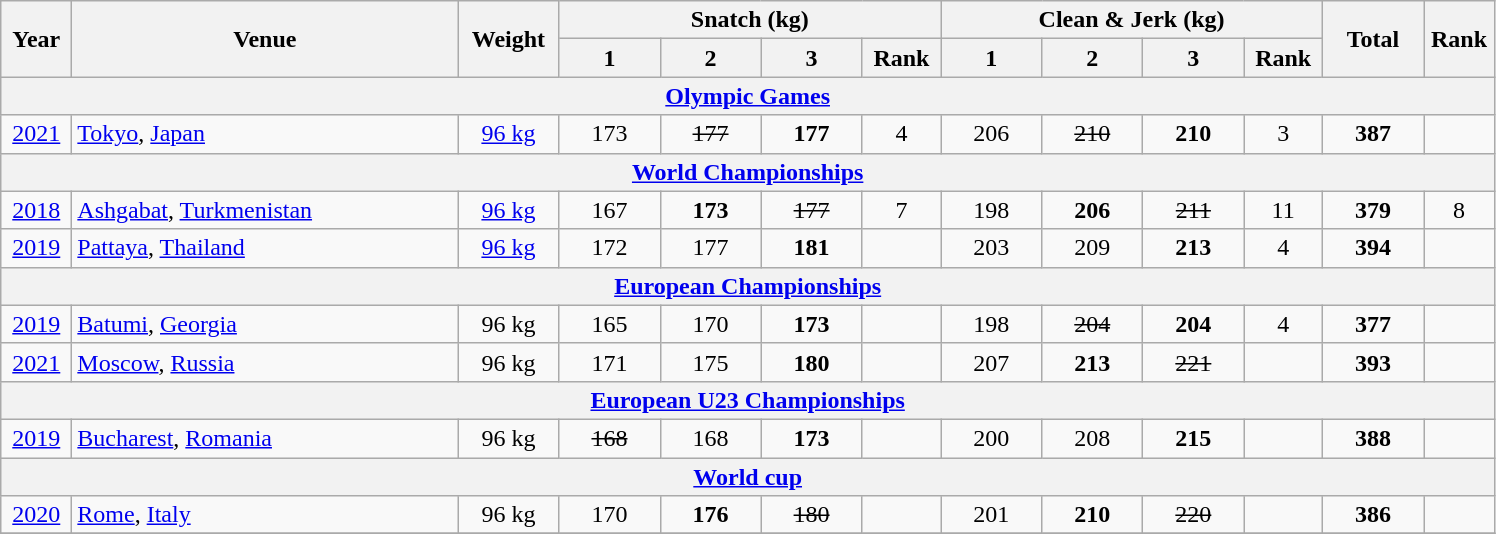<table class="wikitable" style="text-align:center;">
<tr>
<th rowspan=2 width=40>Year</th>
<th rowspan=2 width=250>Venue</th>
<th rowspan=2 width=60>Weight</th>
<th colspan=4>Snatch (kg)</th>
<th colspan=4>Clean & Jerk (kg)</th>
<th rowspan=2 width=60>Total</th>
<th rowspan=2 width=40>Rank</th>
</tr>
<tr>
<th width=60>1</th>
<th width=60>2</th>
<th width=60>3</th>
<th width=45>Rank</th>
<th width=60>1</th>
<th width=60>2</th>
<th width=60>3</th>
<th width=45>Rank</th>
</tr>
<tr>
<th colspan=13><a href='#'>Olympic Games</a></th>
</tr>
<tr>
<td><a href='#'>2021</a></td>
<td align=left> <a href='#'>Tokyo</a>, <a href='#'>Japan</a></td>
<td><a href='#'>96 kg</a></td>
<td>173</td>
<td><s>177</s></td>
<td><strong>177</strong></td>
<td>4</td>
<td>206</td>
<td><s>210</s></td>
<td><strong>210</strong></td>
<td>3</td>
<td><strong>387</strong></td>
<td><strong></strong></td>
</tr>
<tr>
<th colspan=13><a href='#'>World Championships</a></th>
</tr>
<tr>
<td><a href='#'>2018</a></td>
<td align=left> <a href='#'>Ashgabat</a>, <a href='#'>Turkmenistan</a></td>
<td><a href='#'>96 kg</a></td>
<td>167</td>
<td><strong>173</strong></td>
<td><s>177</s></td>
<td>7</td>
<td>198</td>
<td><strong>206</strong></td>
<td><s>211</s></td>
<td>11</td>
<td><strong>379</strong></td>
<td>8</td>
</tr>
<tr>
<td><a href='#'>2019</a></td>
<td align=left> <a href='#'>Pattaya</a>, <a href='#'>Thailand</a></td>
<td><a href='#'>96 kg</a></td>
<td>172</td>
<td>177</td>
<td><strong>181</strong></td>
<td></td>
<td>203</td>
<td>209</td>
<td><strong>213</strong></td>
<td>4</td>
<td><strong>394</strong></td>
<td></td>
</tr>
<tr>
<th colspan=13><a href='#'>European Championships</a></th>
</tr>
<tr>
<td><a href='#'>2019</a></td>
<td align=left> <a href='#'>Batumi</a>, <a href='#'>Georgia</a></td>
<td>96 kg</td>
<td>165</td>
<td>170</td>
<td><strong>173</strong></td>
<td></td>
<td>198</td>
<td><s>204</s></td>
<td><strong>204</strong></td>
<td>4</td>
<td><strong>377</strong></td>
<td></td>
</tr>
<tr>
<td><a href='#'>2021</a></td>
<td align=left> <a href='#'>Moscow</a>, <a href='#'>Russia</a></td>
<td>96 kg</td>
<td>171</td>
<td>175</td>
<td><strong>180</strong></td>
<td></td>
<td>207</td>
<td><strong>213</strong></td>
<td><s>221</s></td>
<td></td>
<td><strong>393</strong></td>
<td></td>
</tr>
<tr>
<th colspan=13><a href='#'>European U23 Championships</a></th>
</tr>
<tr>
<td><a href='#'>2019</a></td>
<td align=left> <a href='#'>Bucharest</a>, <a href='#'>Romania</a></td>
<td>96 kg</td>
<td><s>168</s></td>
<td>168</td>
<td><strong>173</strong></td>
<td></td>
<td>200</td>
<td>208</td>
<td><strong>215</strong></td>
<td></td>
<td><strong>388</strong></td>
<td></td>
</tr>
<tr>
<th colspan=13><a href='#'>World cup</a></th>
</tr>
<tr>
<td><a href='#'>2020</a></td>
<td align=left> <a href='#'>Rome</a>, <a href='#'>Italy</a></td>
<td>96 kg</td>
<td>170</td>
<td><strong>176</strong></td>
<td><s>180</s></td>
<td></td>
<td>201</td>
<td><strong>210</strong></td>
<td><s>220</s></td>
<td></td>
<td><strong>386</strong></td>
<td></td>
</tr>
<tr>
</tr>
</table>
